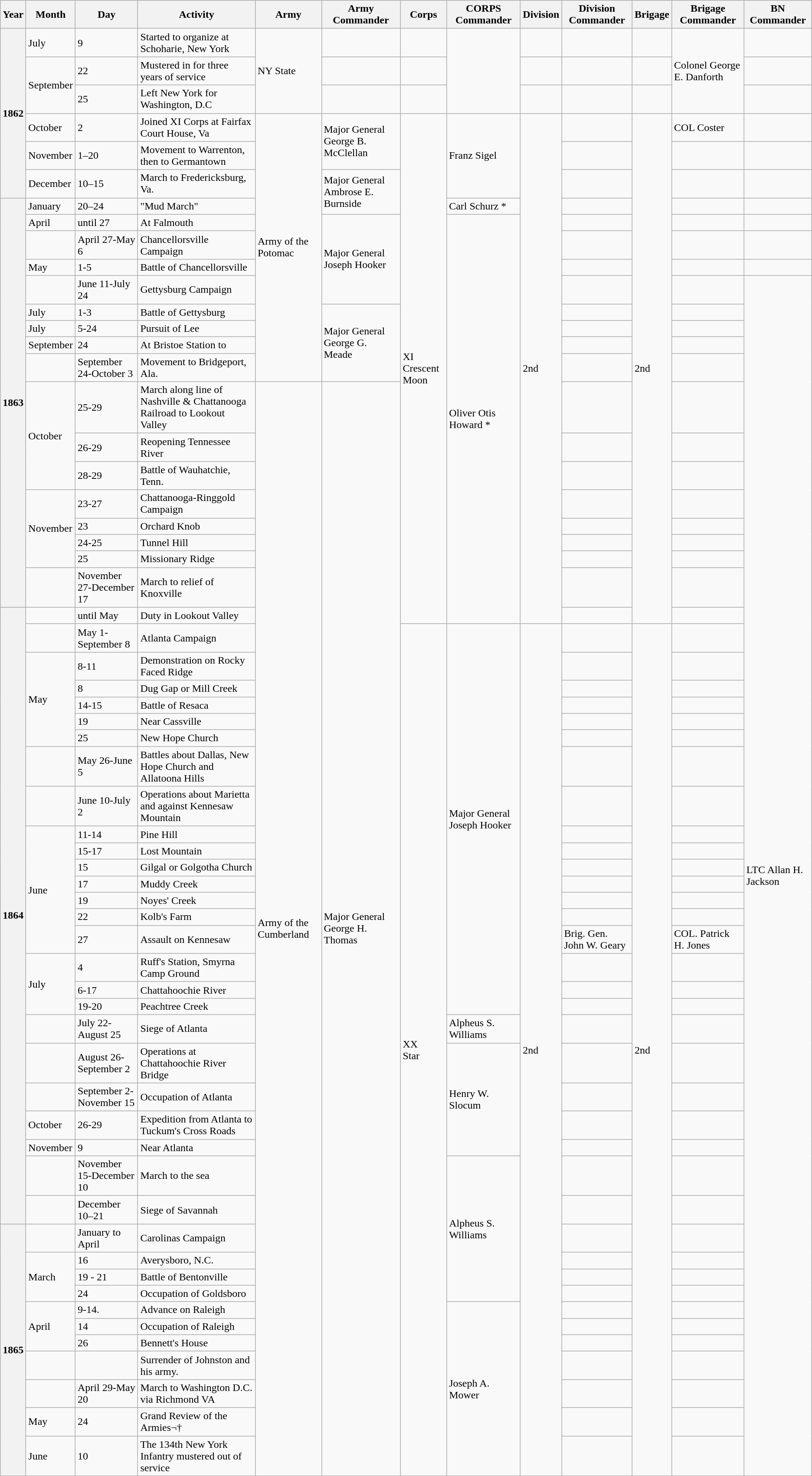<table class="wikitable">
<tr>
<th><strong>Year</strong></th>
<th><strong>Month</strong></th>
<th><strong>Day</strong></th>
<th><strong>Activity</strong></th>
<th><strong>Army</strong></th>
<th><strong>Army Commander</strong></th>
<th><strong>Corps</strong></th>
<th><strong>CORPS Commander</strong></th>
<th><strong>Division</strong></th>
<th><strong>Division Commander</strong></th>
<th><strong>Brigage</strong></th>
<th><strong>Brigage Commander</strong></th>
<th><strong>BN Commander</strong></th>
</tr>
<tr>
<th rowspan="6"><strong>1862</strong></th>
<td>July</td>
<td>9</td>
<td>Started to organize at Schoharie, New York</td>
<td rowspan="3">NY State</td>
<td></td>
<td></td>
<td rowspan="3"></td>
<td></td>
<td></td>
<td></td>
<td rowspan="3">Colonel George E. Danforth</td>
<td></td>
</tr>
<tr>
<td rowspan="2">September</td>
<td>22</td>
<td>Mustered in for three years of service</td>
<td></td>
<td></td>
<td></td>
<td></td>
<td></td>
<td></td>
</tr>
<tr>
<td>25</td>
<td>Left New York for Washington, D.C</td>
<td></td>
<td></td>
<td></td>
<td></td>
<td></td>
<td></td>
</tr>
<tr>
<td>October</td>
<td>2</td>
<td>Joined XI Corps at Fairfax Court House, Va</td>
<td rowspan="12">Army of the Potomac</td>
<td rowspan="2">Major General George B. McClellan</td>
<td rowspan="21">XI<br>Crescent Moon</td>
<td rowspan="3">Franz Sigel</td>
<td rowspan="21">2nd</td>
<td></td>
<td rowspan="21">2nd</td>
<td>COL Coster</td>
<td></td>
</tr>
<tr>
<td>November</td>
<td>1–20</td>
<td>Movement to Warrenton, then to Germantown</td>
<td></td>
<td></td>
<td></td>
</tr>
<tr>
<td>December</td>
<td>10–15</td>
<td>March to Fredericksburg, Va.</td>
<td rowspan="2">Major General Ambrose E. Burnside</td>
<td></td>
<td></td>
<td></td>
</tr>
<tr>
<th rowspan="17">1863</th>
<td>January</td>
<td>20–24</td>
<td>"Mud March"</td>
<td>Carl Schurz *</td>
<td></td>
<td></td>
<td></td>
</tr>
<tr>
<td>April</td>
<td>until 27</td>
<td>At Falmouth</td>
<td rowspan="4">Major General Joseph Hooker</td>
<td rowspan="17">Oliver Otis Howard *</td>
<td></td>
<td></td>
<td></td>
</tr>
<tr>
<td></td>
<td>April 27-May 6</td>
<td>Chancellorsville Campaign</td>
<td></td>
<td></td>
<td></td>
</tr>
<tr>
<td>May</td>
<td>1-5</td>
<td>Battle of Chancellorsville</td>
<td></td>
<td></td>
<td></td>
</tr>
<tr>
<td></td>
<td>June 11-July 24</td>
<td>Gettysburg Campaign</td>
<td></td>
<td></td>
<td rowspan="50">LTC Allan H. Jackson</td>
</tr>
<tr>
<td>July</td>
<td>1-3</td>
<td>Battle of Gettysburg</td>
<td rowspan="4">Major General George G. Meade</td>
<td></td>
<td></td>
</tr>
<tr>
<td>July</td>
<td>5-24</td>
<td>Pursuit of Lee</td>
<td></td>
<td></td>
</tr>
<tr>
<td>September</td>
<td>24</td>
<td>At Bristoe Station to</td>
<td></td>
<td></td>
</tr>
<tr>
<td></td>
<td>September 24-October 3</td>
<td>Movement to Bridgeport, Ala.</td>
<td></td>
<td></td>
</tr>
<tr>
<td rowspan="3">October</td>
<td>25-29</td>
<td>March along line of Nashville & Chattanooga Railroad to Lookout Valley</td>
<td rowspan="45">Army of the Cumberland</td>
<td rowspan="45">Major General George H. Thomas</td>
<td></td>
<td></td>
</tr>
<tr>
<td>26-29</td>
<td>Reopening Tennessee River</td>
<td></td>
<td></td>
</tr>
<tr>
<td>28-29</td>
<td>Battle of Wauhatchie, Tenn.</td>
<td></td>
<td></td>
</tr>
<tr>
<td rowspan="4">November</td>
<td>23-27</td>
<td>Chattanooga-Ringgold Campaign</td>
<td></td>
<td></td>
</tr>
<tr>
<td>23</td>
<td>Orchard Knob</td>
<td></td>
<td></td>
</tr>
<tr>
<td>24-25</td>
<td>Tunnel Hill</td>
<td></td>
<td></td>
</tr>
<tr>
<td>25</td>
<td>Missionary Ridge</td>
<td></td>
<td></td>
</tr>
<tr>
<td></td>
<td>November 27-December 17</td>
<td>March to relief of Knoxville</td>
<td></td>
<td></td>
</tr>
<tr>
<th rowspan="26">1864</th>
<td></td>
<td>until May</td>
<td>Duty in Lookout Valley</td>
<td></td>
<td></td>
</tr>
<tr>
<td></td>
<td>May 1-September 8</td>
<td>Atlanta Campaign</td>
<td rowspan="36">XX<br>Star</td>
<td rowspan="18">Major General Joseph Hooker</td>
<td rowspan="36">2nd</td>
<td></td>
<td rowspan="36">2nd</td>
<td></td>
</tr>
<tr>
<td rowspan="5">May</td>
<td>8-11</td>
<td>Demonstration on Rocky Faced Ridge</td>
<td></td>
<td></td>
</tr>
<tr>
<td>8</td>
<td>Dug Gap or Mill Creek</td>
<td></td>
<td></td>
</tr>
<tr>
<td>14-15</td>
<td>Battle of Resaca</td>
<td></td>
<td></td>
</tr>
<tr>
<td>19</td>
<td>Near Cassville</td>
<td></td>
<td></td>
</tr>
<tr>
<td>25</td>
<td>New Hope Church</td>
<td></td>
<td></td>
</tr>
<tr>
<td></td>
<td>May 26-June 5</td>
<td>Battles about Dallas, New Hope Church and Allatoona Hills</td>
<td></td>
<td></td>
</tr>
<tr>
<td></td>
<td>June 10-July 2</td>
<td>Operations about Marietta and against Kennesaw Mountain</td>
<td></td>
<td></td>
</tr>
<tr>
<td rowspan="7">June</td>
<td>11-14</td>
<td>Pine Hill</td>
<td></td>
<td></td>
</tr>
<tr>
<td>15-17</td>
<td>Lost Mountain</td>
<td></td>
<td></td>
</tr>
<tr>
<td>15</td>
<td>Gilgal or Golgotha Church</td>
<td></td>
<td></td>
</tr>
<tr>
<td>17</td>
<td>Muddy Creek</td>
<td></td>
<td></td>
</tr>
<tr>
<td>19</td>
<td>Noyes' Creek</td>
<td></td>
<td></td>
</tr>
<tr>
<td>22</td>
<td>Kolb's Farm</td>
<td></td>
<td></td>
</tr>
<tr>
<td>27</td>
<td>Assault on Kennesaw</td>
<td>Brig. Gen. John W. Geary</td>
<td>COL. Patrick H. Jones</td>
</tr>
<tr>
<td rowspan="3">July</td>
<td>4</td>
<td>Ruff's Station, Smyrna Camp Ground</td>
<td></td>
<td></td>
</tr>
<tr>
<td>6-17</td>
<td>Chattahoochie River</td>
<td></td>
<td></td>
</tr>
<tr>
<td>19-20</td>
<td>Peachtree Creek</td>
<td></td>
<td></td>
</tr>
<tr>
<td></td>
<td>July 22-August 25</td>
<td>Siege of Atlanta</td>
<td>Alpheus S. Williams</td>
<td></td>
<td></td>
</tr>
<tr>
<td></td>
<td>August 26-September 2</td>
<td>Operations at Chattahoochie River Bridge</td>
<td rowspan="4">Henry W. Slocum</td>
<td></td>
<td></td>
</tr>
<tr>
<td></td>
<td>September 2-November 15</td>
<td>Occupation of Atlanta</td>
<td></td>
<td></td>
</tr>
<tr>
<td>October</td>
<td>26-29</td>
<td>Expedition from Atlanta to Tuckum's Cross Roads</td>
<td></td>
<td></td>
</tr>
<tr>
<td>November</td>
<td>9</td>
<td>Near Atlanta</td>
<td></td>
<td></td>
</tr>
<tr>
<td></td>
<td>November 15-December 10</td>
<td>March to the sea</td>
<td rowspan="6">Alpheus S. Williams</td>
<td></td>
<td></td>
</tr>
<tr>
<td></td>
<td>December 10–21</td>
<td>Siege of Savannah</td>
<td></td>
<td></td>
</tr>
<tr>
<th rowspan="11">1865</th>
<td></td>
<td>January to April</td>
<td>Carolinas Campaign</td>
<td></td>
<td></td>
</tr>
<tr>
<td rowspan="3">March</td>
<td>16</td>
<td>Averysboro, N.C.</td>
<td></td>
<td></td>
</tr>
<tr>
<td>19 - 21</td>
<td>Battle of Bentonville</td>
<td></td>
<td></td>
</tr>
<tr>
<td>24</td>
<td>Occupation of Goldsboro</td>
<td></td>
<td></td>
</tr>
<tr>
<td rowspan="3">April</td>
<td>9-14.</td>
<td>Advance on Raleigh</td>
<td rowspan="7">Joseph A. Mower</td>
<td></td>
<td></td>
</tr>
<tr>
<td>14</td>
<td>Occupation of Raleigh</td>
<td></td>
<td></td>
</tr>
<tr>
<td>26</td>
<td>Bennett's House</td>
<td></td>
<td></td>
</tr>
<tr>
<td></td>
<td></td>
<td>Surrender of Johnston and his army.</td>
<td></td>
<td></td>
</tr>
<tr>
<td></td>
<td>April 29-May 20</td>
<td>March to Washington D.C. via Richmond VA</td>
<td></td>
<td></td>
</tr>
<tr>
<td>May</td>
<td>24</td>
<td>Grand Review of the Armies¬†</td>
<td></td>
<td></td>
</tr>
<tr>
<td>June</td>
<td>10</td>
<td>The 134th New York Infantry mustered out of service</td>
<td></td>
<td></td>
</tr>
</table>
